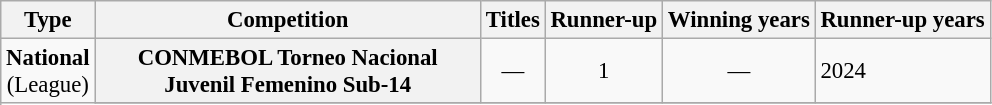<table class="wikitable plainrowheaders" style="font-size:95%; text-align:center;">
<tr>
<th>Type</th>
<th width=250px>Competition</th>
<th>Titles</th>
<th>Runner-up</th>
<th>Winning years</th>
<th>Runner-up years</th>
</tr>
<tr>
<td rowspan=2><strong>National</strong><br>(League)</td>
<th scope=col>CONMEBOL Torneo Nacional Juvenil Femenino Sub-14</th>
<td style="text-align:center;">—</td>
<td>1</td>
<td style="text-align:center;">—</td>
<td align="left">2024</td>
</tr>
<tr>
</tr>
</table>
